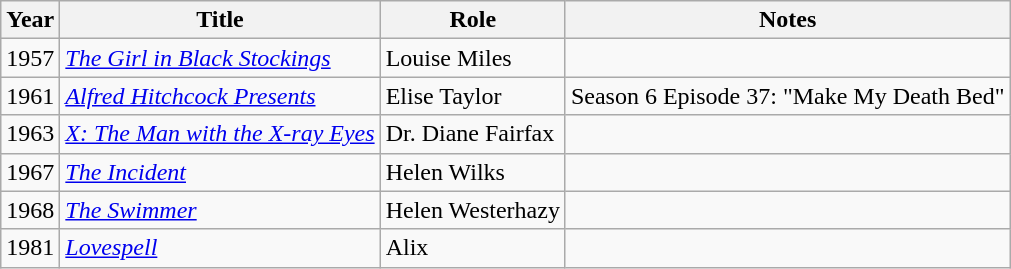<table class="wikitable">
<tr>
<th>Year</th>
<th>Title</th>
<th>Role</th>
<th>Notes</th>
</tr>
<tr>
<td>1957</td>
<td><em><a href='#'>The Girl in Black Stockings</a></em></td>
<td>Louise Miles</td>
<td></td>
</tr>
<tr>
<td>1961</td>
<td><em><a href='#'>Alfred Hitchcock Presents</a></em></td>
<td>Elise Taylor</td>
<td>Season 6 Episode 37: "Make My Death Bed"</td>
</tr>
<tr>
<td>1963</td>
<td><em><a href='#'>X: The Man with the X-ray Eyes</a></em></td>
<td>Dr. Diane Fairfax</td>
<td></td>
</tr>
<tr>
<td>1967</td>
<td><em><a href='#'>The Incident</a></em></td>
<td>Helen Wilks</td>
<td></td>
</tr>
<tr>
<td>1968</td>
<td><em><a href='#'>The Swimmer</a></em></td>
<td>Helen Westerhazy</td>
<td></td>
</tr>
<tr>
<td>1981</td>
<td><em><a href='#'>Lovespell</a></em></td>
<td>Alix</td>
<td></td>
</tr>
</table>
